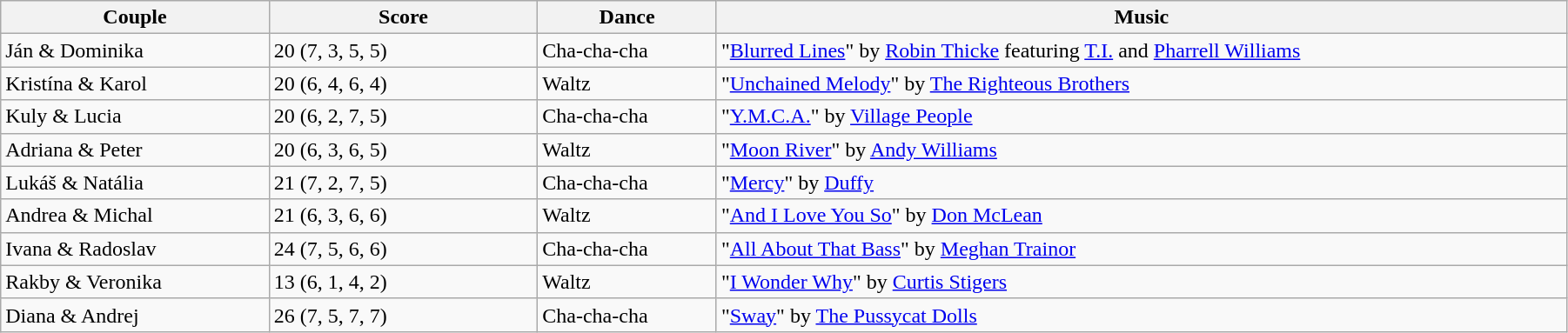<table class="wikitable sortable" style="width:95%; white-space:nowrap;">
<tr>
<th class=unsortable style="width:15%;">Couple</th>
<th style="width:15%;">Score</th>
<th style="width:10%;">Dance</th>
<th class=unsortable style="width:47.5%;">Music</th>
</tr>
<tr>
<td>Ján & Dominika</td>
<td>20 (7, 3, 5, 5)</td>
<td>Cha-cha-cha</td>
<td>"<a href='#'>Blurred Lines</a>" by <a href='#'>Robin Thicke</a> featuring <a href='#'>T.I.</a> and <a href='#'>Pharrell Williams</a></td>
</tr>
<tr>
<td>Kristína & Karol</td>
<td>20 (6, 4, 6, 4)</td>
<td>Waltz</td>
<td>"<a href='#'>Unchained Melody</a>" by <a href='#'>The Righteous Brothers</a></td>
</tr>
<tr>
<td>Kuly & Lucia</td>
<td>20 (6, 2, 7, 5)</td>
<td>Cha-cha-cha</td>
<td>"<a href='#'>Y.M.C.A.</a>" by <a href='#'>Village People</a></td>
</tr>
<tr>
<td>Adriana & Peter</td>
<td>20 (6, 3, 6, 5)</td>
<td>Waltz</td>
<td>"<a href='#'>Moon River</a>" by <a href='#'>Andy Williams</a></td>
</tr>
<tr>
<td>Lukáš & Natália</td>
<td>21 (7, 2, 7, 5)</td>
<td>Cha-cha-cha</td>
<td>"<a href='#'>Mercy</a>" by <a href='#'>Duffy</a></td>
</tr>
<tr>
<td>Andrea & Michal</td>
<td>21 (6, 3, 6, 6)</td>
<td>Waltz</td>
<td>"<a href='#'>And I Love You So</a>" by <a href='#'>Don McLean</a></td>
</tr>
<tr>
<td>Ivana & Radoslav</td>
<td>24 (7, 5, 6, 6)</td>
<td>Cha-cha-cha</td>
<td>"<a href='#'>All About That Bass</a>" by <a href='#'>Meghan Trainor</a></td>
</tr>
<tr>
<td>Rakby & Veronika</td>
<td>13 (6, 1, 4, 2)</td>
<td>Waltz</td>
<td>"<a href='#'>I Wonder Why</a>" by <a href='#'>Curtis Stigers</a></td>
</tr>
<tr>
<td>Diana & Andrej</td>
<td>26 (7, 5, 7, 7)</td>
<td>Cha-cha-cha</td>
<td>"<a href='#'>Sway</a>" by <a href='#'>The Pussycat Dolls</a></td>
</tr>
</table>
